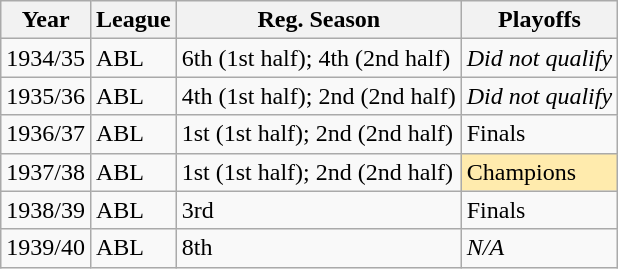<table class="wikitable">
<tr>
<th>Year</th>
<th>League</th>
<th>Reg. Season</th>
<th>Playoffs</th>
</tr>
<tr>
<td>1934/35</td>
<td>ABL</td>
<td>6th (1st half); 4th (2nd half)</td>
<td><em>Did not qualify</em></td>
</tr>
<tr>
<td>1935/36</td>
<td>ABL</td>
<td>4th (1st half); 2nd (2nd half)</td>
<td><em>Did not qualify</em></td>
</tr>
<tr>
<td>1936/37</td>
<td>ABL</td>
<td>1st (1st half); 2nd (2nd half)</td>
<td>Finals</td>
</tr>
<tr>
<td>1937/38</td>
<td>ABL</td>
<td>1st (1st half); 2nd (2nd half)</td>
<td bgcolor="FFEBAD">Champions</td>
</tr>
<tr>
<td>1938/39</td>
<td>ABL</td>
<td>3rd</td>
<td>Finals</td>
</tr>
<tr>
<td>1939/40</td>
<td>ABL</td>
<td>8th</td>
<td><em>N/A</em></td>
</tr>
</table>
